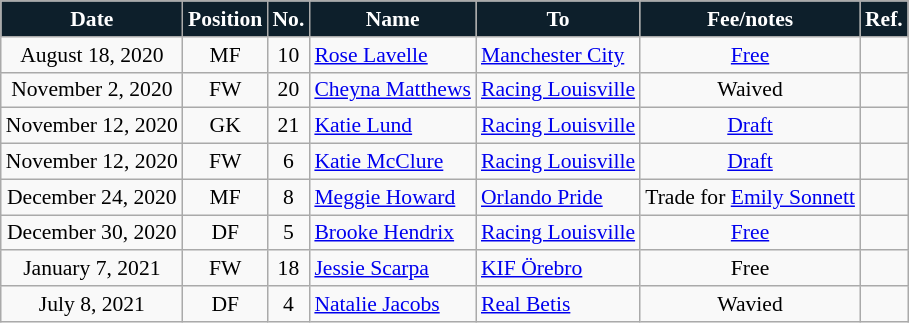<table class="wikitable" style="text-align:center; font-size:90%; ">
<tr>
<th style="background:#0d1f2b; color:#FFFFFF;">Date</th>
<th style="background:#0d1f2b; color:#FFFFFF;">Position</th>
<th style="background:#0d1f2b; color:#FFFFFF;">No.</th>
<th style="background:#0d1f2b; color:#FFFFFF;">Name</th>
<th style="background:#0d1f2b; color:#FFFFFF;">To</th>
<th style="background:#0d1f2b; color:#FFFFFF;">Fee/notes</th>
<th style="background:#0d1f2b; color:#FFFFFF;">Ref.</th>
</tr>
<tr>
<td>August 18, 2020</td>
<td>MF</td>
<td>10</td>
<td align="left"> <a href='#'>Rose Lavelle</a></td>
<td align="left"> <a href='#'>Manchester City</a></td>
<td><a href='#'>Free</a></td>
<td></td>
</tr>
<tr>
<td>November 2, 2020</td>
<td>FW</td>
<td>20</td>
<td align="left"> <a href='#'>Cheyna Matthews</a></td>
<td align="left"> <a href='#'>Racing Louisville</a></td>
<td>Waived</td>
<td></td>
</tr>
<tr>
<td>November 12, 2020</td>
<td>GK</td>
<td>21</td>
<td align="left"> <a href='#'>Katie Lund</a></td>
<td align="left"> <a href='#'>Racing Louisville</a></td>
<td><a href='#'>Draft</a></td>
<td></td>
</tr>
<tr>
<td>November 12, 2020</td>
<td>FW</td>
<td>6</td>
<td align="left"> <a href='#'>Katie McClure</a></td>
<td align="left"> <a href='#'>Racing Louisville</a></td>
<td><a href='#'>Draft</a></td>
<td></td>
</tr>
<tr>
<td>December 24, 2020</td>
<td>MF</td>
<td>8</td>
<td align="left"> <a href='#'>Meggie Howard</a></td>
<td align="left"> <a href='#'>Orlando Pride</a></td>
<td>Trade for <a href='#'>Emily Sonnett</a></td>
<td></td>
</tr>
<tr>
<td>December 30, 2020</td>
<td>DF</td>
<td>5</td>
<td align="left"> <a href='#'>Brooke Hendrix</a></td>
<td align="left"> <a href='#'>Racing Louisville</a></td>
<td><a href='#'>Free</a></td>
<td></td>
</tr>
<tr>
<td>January 7, 2021</td>
<td>FW</td>
<td>18</td>
<td align="left"> <a href='#'>Jessie Scarpa</a></td>
<td align="left"> <a href='#'>KIF Örebro</a></td>
<td>Free</td>
<td></td>
</tr>
<tr>
<td>July 8, 2021</td>
<td>DF</td>
<td>4</td>
<td align="left"> <a href='#'>Natalie Jacobs</a></td>
<td align="left"> <a href='#'>Real Betis</a></td>
<td>Wavied</td>
<td></td>
</tr>
</table>
